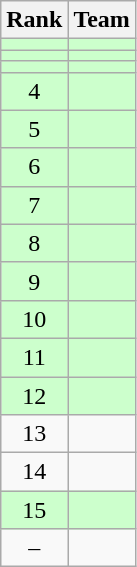<table class=wikitable style="text-align: center;">
<tr>
<th>Rank</th>
<th>Team</th>
</tr>
<tr bgcolor=ccffcc>
<td></td>
<td align=left></td>
</tr>
<tr bgcolor=ccffcc>
<td></td>
<td align=left></td>
</tr>
<tr bgcolor=ccffcc>
<td></td>
<td align=left></td>
</tr>
<tr bgcolor=ccffcc>
<td>4</td>
<td align=left></td>
</tr>
<tr bgcolor=ccffcc>
<td>5</td>
<td align=left></td>
</tr>
<tr bgcolor=ccffcc>
<td>6</td>
<td align=left></td>
</tr>
<tr bgcolor=ccffcc>
<td>7</td>
<td align=left></td>
</tr>
<tr bgcolor=ccffcc>
<td>8</td>
<td align=left></td>
</tr>
<tr bgcolor=ccffcc>
<td>9</td>
<td align=left></td>
</tr>
<tr bgcolor=ccffcc>
<td>10</td>
<td align=left></td>
</tr>
<tr bgcolor=ccffcc>
<td>11</td>
<td align=left></td>
</tr>
<tr bgcolor=ccffcc>
<td>12</td>
<td align=left></td>
</tr>
<tr>
<td>13</td>
<td align=left></td>
</tr>
<tr>
<td>14</td>
<td align=left></td>
</tr>
<tr bgcolor=ccffcc>
<td>15</td>
<td align=left></td>
</tr>
<tr>
<td>–</td>
<td align=left></td>
</tr>
</table>
